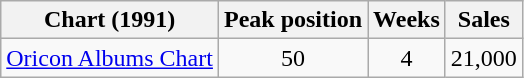<table class="sortable wikitable" style="text-align:center">
<tr>
<th>Chart (1991)</th>
<th>Peak position</th>
<th>Weeks</th>
<th>Sales</th>
</tr>
<tr>
<td><a href='#'>Oricon Albums Chart</a></td>
<td>50</td>
<td>4</td>
<td>21,000</td>
</tr>
</table>
